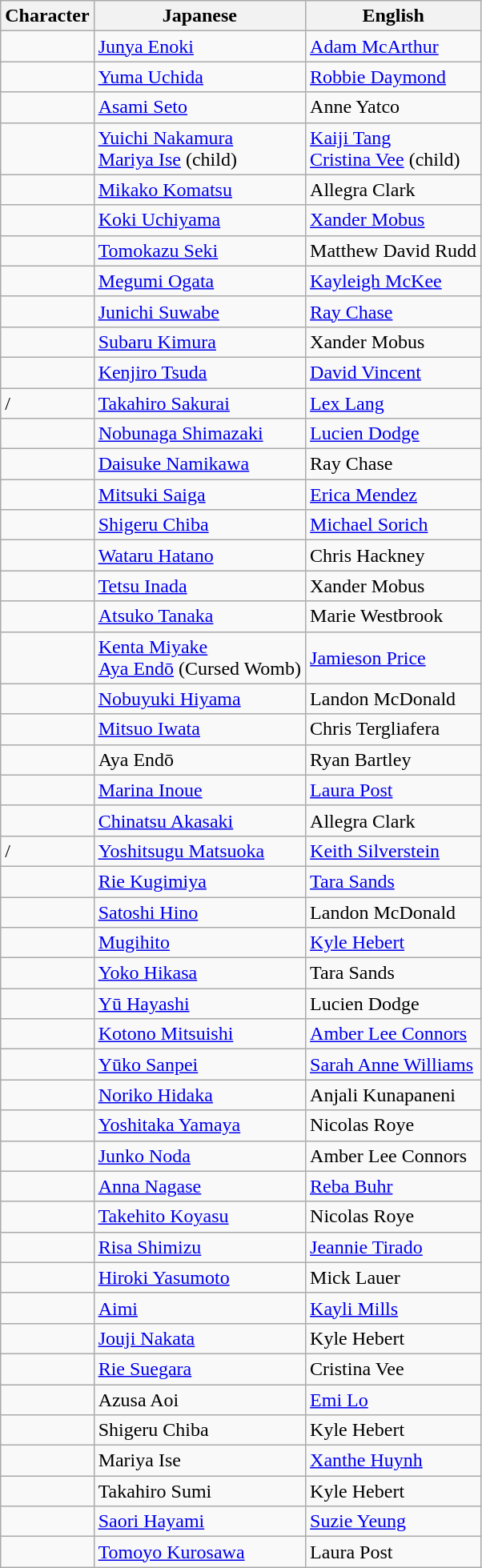<table class="wikitable sortable">
<tr>
<th scope="col">Character</th>
<th scope="col">Japanese</th>
<th scope="col">English</th>
</tr>
<tr>
<td scope="row"></td>
<td align="left"><a href='#'>Junya Enoki</a></td>
<td align="left"><a href='#'>Adam McArthur</a></td>
</tr>
<tr>
<td scope="row"></td>
<td align="left"><a href='#'>Yuma Uchida</a></td>
<td align="left"><a href='#'>Robbie Daymond</a></td>
</tr>
<tr>
<td scope="row"></td>
<td align="left"><a href='#'>Asami Seto</a></td>
<td align="left">Anne Yatco</td>
</tr>
<tr>
<td scope="row"></td>
<td align="left"><a href='#'>Yuichi Nakamura</a><br><a href='#'>Mariya Ise</a> (child)</td>
<td align="left"><a href='#'>Kaiji Tang</a><br><a href='#'>Cristina Vee</a> (child)</td>
</tr>
<tr>
<td scope="row"></td>
<td align="left"><a href='#'>Mikako Komatsu</a></td>
<td align="left">Allegra Clark</td>
</tr>
<tr>
<td scope="row"></td>
<td align="left"><a href='#'>Koki Uchiyama</a></td>
<td align="left"><a href='#'>Xander Mobus</a></td>
</tr>
<tr>
<td scope="row"></td>
<td align="left"><a href='#'>Tomokazu Seki</a></td>
<td align="left">Matthew David Rudd</td>
</tr>
<tr>
<td scope="row"></td>
<td align="left"><a href='#'>Megumi Ogata</a></td>
<td align="left"><a href='#'>Kayleigh McKee</a></td>
</tr>
<tr>
<td scope="row"></td>
<td align="left"><a href='#'>Junichi Suwabe</a></td>
<td align="left"><a href='#'>Ray Chase</a></td>
</tr>
<tr>
<td scope="row"></td>
<td align="left"><a href='#'>Subaru Kimura</a></td>
<td align="left">Xander Mobus</td>
</tr>
<tr>
<td scope="row"></td>
<td align="left"><a href='#'>Kenjiro Tsuda</a></td>
<td align="left"><a href='#'>David Vincent</a></td>
</tr>
<tr>
<td scope="row"> / </td>
<td align="left"><a href='#'>Takahiro Sakurai</a></td>
<td align="left"><a href='#'>Lex Lang</a></td>
</tr>
<tr>
<td scope="row"></td>
<td align="left"><a href='#'>Nobunaga Shimazaki</a></td>
<td align="left"><a href='#'>Lucien Dodge</a></td>
</tr>
<tr>
<td scope="row"></td>
<td align="left"><a href='#'>Daisuke Namikawa</a></td>
<td align="left">Ray Chase</td>
</tr>
<tr>
<td scope="row"></td>
<td align="left"><a href='#'>Mitsuki Saiga</a></td>
<td align="left"><a href='#'>Erica Mendez</a></td>
</tr>
<tr>
<td scope="row"></td>
<td align="left"><a href='#'>Shigeru Chiba</a></td>
<td align="left"><a href='#'>Michael Sorich</a></td>
</tr>
<tr>
<td scope="row"></td>
<td align="left"><a href='#'>Wataru Hatano</a></td>
<td align="left">Chris Hackney</td>
</tr>
<tr>
<td scope="row"></td>
<td align="left"><a href='#'>Tetsu Inada</a></td>
<td align="left">Xander Mobus</td>
</tr>
<tr>
<td scope="row"></td>
<td align="left"><a href='#'>Atsuko Tanaka</a></td>
<td align="left">Marie Westbrook</td>
</tr>
<tr>
<td scope="row"></td>
<td align="left"><a href='#'>Kenta Miyake</a><br><a href='#'>Aya Endō</a> (Cursed Womb)</td>
<td align="left"><a href='#'>Jamieson Price</a></td>
</tr>
<tr>
<td scope="row"></td>
<td align="left"><a href='#'>Nobuyuki Hiyama</a></td>
<td align="left">Landon McDonald</td>
</tr>
<tr>
<td scope="row"></td>
<td align="left"><a href='#'>Mitsuo Iwata</a></td>
<td align="left">Chris Tergliafera</td>
</tr>
<tr>
<td scope="row"></td>
<td align="left">Aya Endō</td>
<td align="left">Ryan Bartley</td>
</tr>
<tr>
<td scope="row"></td>
<td align="left"><a href='#'>Marina Inoue</a></td>
<td align="left"><a href='#'>Laura Post</a></td>
</tr>
<tr>
<td scope="row"></td>
<td align="left"><a href='#'>Chinatsu Akasaki</a></td>
<td align="left">Allegra Clark</td>
</tr>
<tr>
<td scope="row"> / </td>
<td align="left"><a href='#'>Yoshitsugu Matsuoka</a></td>
<td align="left"><a href='#'>Keith Silverstein</a></td>
</tr>
<tr>
<td scope="row"></td>
<td align="left"><a href='#'>Rie Kugimiya</a></td>
<td align="left"><a href='#'>Tara Sands</a></td>
</tr>
<tr>
<td scope="row"></td>
<td align="left"><a href='#'>Satoshi Hino</a></td>
<td align="left">Landon McDonald</td>
</tr>
<tr>
<td scope="row"></td>
<td align="left"><a href='#'>Mugihito</a></td>
<td align="left"><a href='#'>Kyle Hebert</a></td>
</tr>
<tr>
<td scope="row"></td>
<td align="left"><a href='#'>Yoko Hikasa</a></td>
<td align="left">Tara Sands</td>
</tr>
<tr>
<td scope="row"></td>
<td align="left"><a href='#'>Yū Hayashi</a></td>
<td align="left">Lucien Dodge</td>
</tr>
<tr>
<td scope="row"></td>
<td align="left"><a href='#'>Kotono Mitsuishi</a></td>
<td align="left"><a href='#'>Amber Lee Connors</a></td>
</tr>
<tr>
<td scope="row"></td>
<td align="left"><a href='#'>Yūko Sanpei</a></td>
<td align="left"><a href='#'>Sarah Anne Williams</a></td>
</tr>
<tr>
<td scope="row"></td>
<td align="left"><a href='#'>Noriko Hidaka</a></td>
<td align="left">Anjali Kunapaneni</td>
</tr>
<tr>
<td scope="row"></td>
<td align="left"><a href='#'>Yoshitaka Yamaya</a></td>
<td align="left">Nicolas Roye</td>
</tr>
<tr>
<td scope="row"></td>
<td align="left"><a href='#'>Junko Noda</a></td>
<td align="left">Amber Lee Connors</td>
</tr>
<tr>
<td scope="row"></td>
<td align="left"><a href='#'>Anna Nagase</a></td>
<td align="left"><a href='#'>Reba Buhr</a></td>
</tr>
<tr>
<td scope="row"></td>
<td align="left"><a href='#'>Takehito Koyasu</a></td>
<td align="left">Nicolas Roye</td>
</tr>
<tr>
<td scope="row"></td>
<td align="left"><a href='#'>Risa Shimizu</a></td>
<td align="left"><a href='#'>Jeannie Tirado</a></td>
</tr>
<tr>
<td scope="row"></td>
<td align="left"><a href='#'>Hiroki Yasumoto</a></td>
<td align="left">Mick Lauer</td>
</tr>
<tr>
<td scope="row"></td>
<td align="left"><a href='#'>Aimi</a></td>
<td align="left"><a href='#'>Kayli Mills</a></td>
</tr>
<tr>
<td scope="row"></td>
<td align="left"><a href='#'>Jouji Nakata</a></td>
<td align="left">Kyle Hebert</td>
</tr>
<tr>
<td scope="row"></td>
<td align="left"><a href='#'>Rie Suegara</a></td>
<td align="left">Cristina Vee</td>
</tr>
<tr>
<td scope="row"></td>
<td align="left">Azusa Aoi</td>
<td align="left"><a href='#'>Emi Lo</a></td>
</tr>
<tr>
<td scope="row"></td>
<td align="left">Shigeru Chiba</td>
<td align="left">Kyle Hebert</td>
</tr>
<tr>
<td scope="row"></td>
<td align="left">Mariya Ise</td>
<td align="left"><a href='#'>Xanthe Huynh</a></td>
</tr>
<tr>
<td scope="row"></td>
<td align="left">Takahiro Sumi</td>
<td align="left">Kyle Hebert</td>
</tr>
<tr>
<td scope="row"></td>
<td align="left"><a href='#'>Saori Hayami</a></td>
<td align="left"><a href='#'>Suzie Yeung</a></td>
</tr>
<tr>
<td scope="row"></td>
<td align="left"><a href='#'>Tomoyo Kurosawa</a></td>
<td align="left">Laura Post</td>
</tr>
</table>
